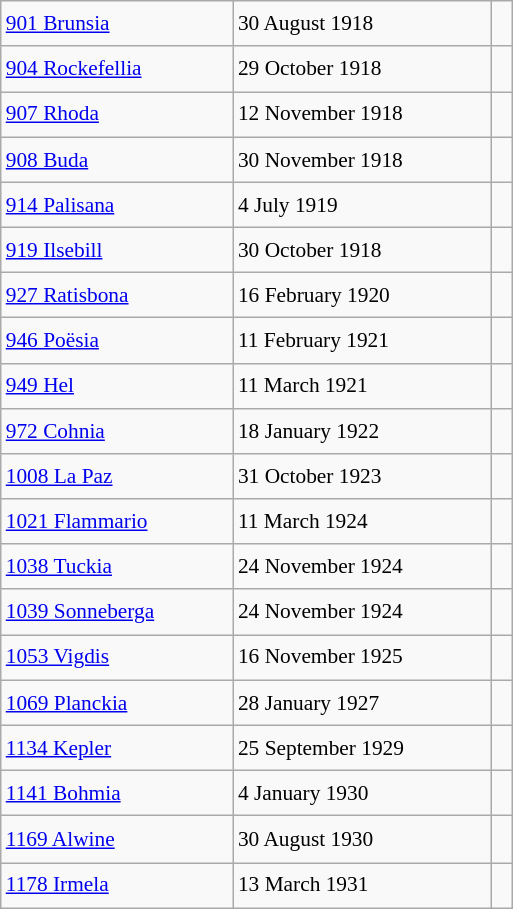<table class="wikitable" style="font-size: 89%; float: left; width: 24em; margin-right: 1em; line-height: 1.65em !important; height: 540px;">
<tr>
<td><a href='#'>901 Brunsia</a></td>
<td>30 August 1918</td>
<td><small></small></td>
</tr>
<tr>
<td><a href='#'>904 Rockefellia</a></td>
<td>29 October 1918</td>
<td><small></small></td>
</tr>
<tr>
<td><a href='#'>907 Rhoda</a></td>
<td>12 November 1918</td>
<td><small></small></td>
</tr>
<tr>
<td><a href='#'>908 Buda</a></td>
<td>30 November 1918</td>
<td><small></small></td>
</tr>
<tr>
<td><a href='#'>914 Palisana</a></td>
<td>4 July 1919</td>
<td><small></small></td>
</tr>
<tr>
<td><a href='#'>919 Ilsebill</a></td>
<td>30 October 1918</td>
<td><small></small></td>
</tr>
<tr>
<td><a href='#'>927 Ratisbona</a></td>
<td>16 February 1920</td>
<td><small></small></td>
</tr>
<tr>
<td><a href='#'>946 Poësia</a></td>
<td>11 February 1921</td>
<td><small></small></td>
</tr>
<tr>
<td><a href='#'>949 Hel</a></td>
<td>11 March 1921</td>
<td><small></small></td>
</tr>
<tr>
<td><a href='#'>972 Cohnia</a></td>
<td>18 January 1922</td>
<td><small></small></td>
</tr>
<tr>
<td><a href='#'>1008 La Paz</a></td>
<td>31 October 1923</td>
<td><small></small></td>
</tr>
<tr>
<td><a href='#'>1021 Flammario</a></td>
<td>11 March 1924</td>
<td><small></small></td>
</tr>
<tr>
<td><a href='#'>1038 Tuckia</a></td>
<td>24 November 1924</td>
<td><small></small></td>
</tr>
<tr>
<td><a href='#'>1039 Sonneberga</a></td>
<td>24 November 1924</td>
<td><small></small></td>
</tr>
<tr>
<td><a href='#'>1053 Vigdis</a></td>
<td>16 November 1925</td>
<td><small></small></td>
</tr>
<tr>
<td><a href='#'>1069 Planckia</a></td>
<td>28 January 1927</td>
<td><small></small></td>
</tr>
<tr>
<td><a href='#'>1134 Kepler</a></td>
<td>25 September 1929</td>
<td><small></small></td>
</tr>
<tr>
<td><a href='#'>1141 Bohmia</a></td>
<td>4 January 1930</td>
<td><small></small></td>
</tr>
<tr>
<td><a href='#'>1169 Alwine</a></td>
<td>30 August 1930</td>
<td><small></small> </td>
</tr>
<tr>
<td><a href='#'>1178 Irmela</a></td>
<td>13 March 1931</td>
<td><small></small></td>
</tr>
</table>
